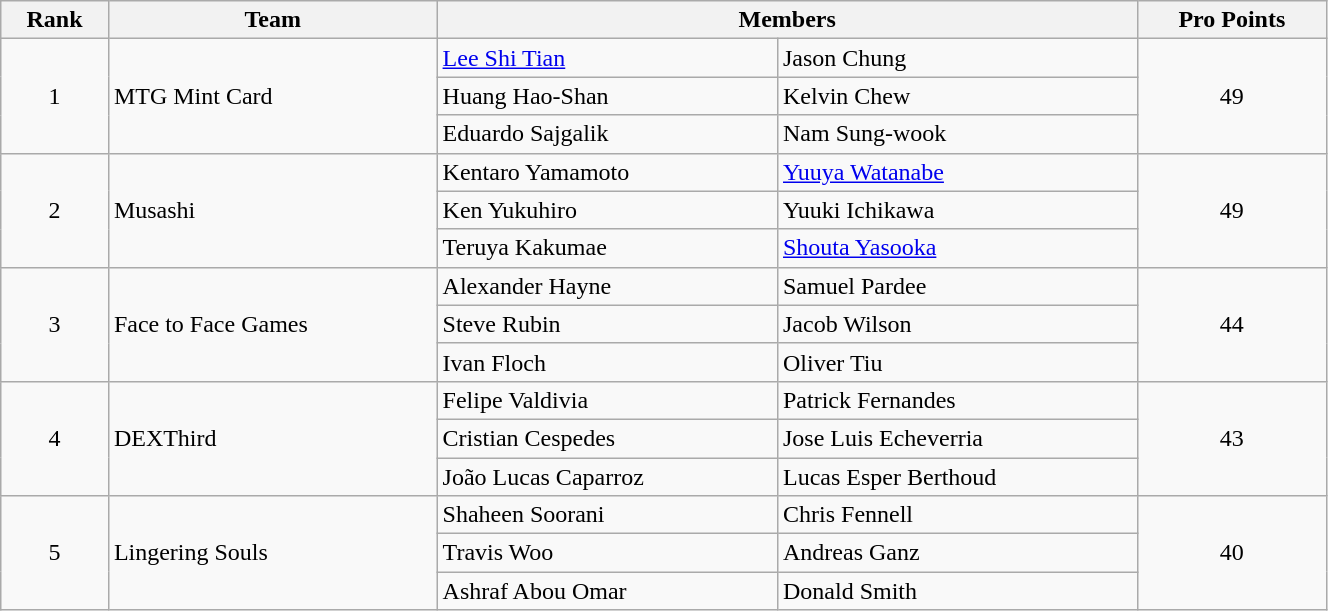<table class="wikitable" width=70%>
<tr>
<th scope="col">Rank</th>
<th scope="col">Team</th>
<th scope="col" colspan=2>Members</th>
<th scope="col">Pro Points</th>
</tr>
<tr>
<td rowspan=3 align=center>1</td>
<td rowspan=3>MTG Mint Card</td>
<td> <a href='#'>Lee Shi Tian</a></td>
<td> Jason Chung</td>
<td rowspan=3 align=center>49</td>
</tr>
<tr>
<td> Huang Hao-Shan</td>
<td> Kelvin Chew</td>
</tr>
<tr>
<td> Eduardo Sajgalik</td>
<td> Nam Sung-wook</td>
</tr>
<tr>
<td rowspan=3 align=center>2</td>
<td rowspan=3>Musashi</td>
<td> Kentaro Yamamoto</td>
<td> <a href='#'>Yuuya Watanabe</a></td>
<td rowspan=3 align=center>49</td>
</tr>
<tr>
<td> Ken Yukuhiro</td>
<td> Yuuki Ichikawa</td>
</tr>
<tr>
<td> Teruya Kakumae</td>
<td> <a href='#'>Shouta Yasooka</a></td>
</tr>
<tr>
<td rowspan=3 align=center>3</td>
<td rowspan=3>Face to Face Games</td>
<td> Alexander Hayne</td>
<td> Samuel Pardee</td>
<td rowspan=3 align=center>44</td>
</tr>
<tr>
<td> Steve Rubin</td>
<td> Jacob Wilson</td>
</tr>
<tr>
<td> Ivan Floch</td>
<td> Oliver Tiu</td>
</tr>
<tr>
<td rowspan=3 align=center>4</td>
<td rowspan=3>DEXThird</td>
<td> Felipe Valdivia</td>
<td> Patrick Fernandes</td>
<td rowspan=3 align=center>43</td>
</tr>
<tr>
<td> Cristian Cespedes</td>
<td> Jose Luis Echeverria</td>
</tr>
<tr>
<td> João Lucas Caparroz</td>
<td> Lucas Esper Berthoud</td>
</tr>
<tr>
<td rowspan=3 align=center>5</td>
<td rowspan=3>Lingering Souls</td>
<td> Shaheen Soorani</td>
<td> Chris Fennell</td>
<td rowspan=3 align=center>40</td>
</tr>
<tr>
<td> Travis Woo</td>
<td> Andreas Ganz</td>
</tr>
<tr>
<td> Ashraf Abou Omar</td>
<td> Donald Smith</td>
</tr>
</table>
